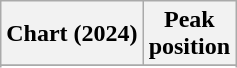<table class="wikitable sortable plainrowheaders" style="text-align:center">
<tr>
<th scope="col">Chart (2024)</th>
<th scope="col">Peak<br>position</th>
</tr>
<tr>
</tr>
<tr>
</tr>
<tr>
</tr>
<tr>
</tr>
<tr>
</tr>
</table>
